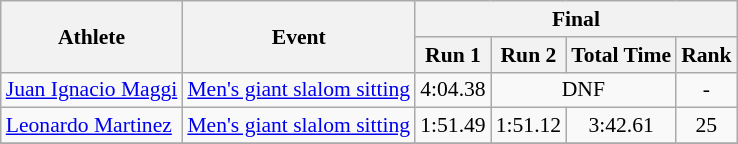<table class="wikitable" style="font-size:90%">
<tr>
<th rowspan="2">Athlete</th>
<th rowspan="2">Event</th>
<th colspan="4">Final</th>
</tr>
<tr>
<th>Run 1</th>
<th>Run 2</th>
<th>Total Time</th>
<th>Rank</th>
</tr>
<tr align="center">
<td align="left"><a href='#'>Juan Ignacio Maggi</a></td>
<td align="left"><a href='#'>Men's giant slalom sitting</a></td>
<td>4:04.38</td>
<td colspan="2">DNF</td>
<td>-</td>
</tr>
<tr align="center">
<td align="left"><a href='#'>Leonardo Martinez</a></td>
<td align="left"><a href='#'>Men's giant slalom sitting</a></td>
<td>1:51.49</td>
<td>1:51.12</td>
<td>3:42.61</td>
<td>25</td>
</tr>
<tr>
</tr>
</table>
